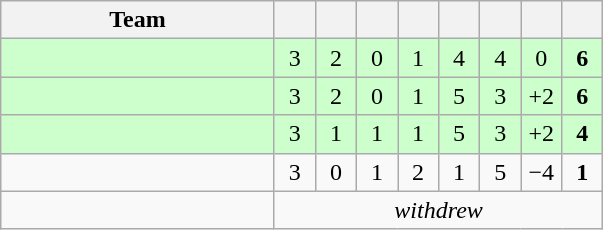<table class="wikitable" style="text-align:center">
<tr>
<th width="175">Team</th>
<th width="20"></th>
<th width="20"></th>
<th width="20"></th>
<th width="20"></th>
<th width="20"></th>
<th width="20"></th>
<th width="20"></th>
<th width="20"></th>
</tr>
<tr bgcolor=#ccffcc>
<td align=left></td>
<td>3</td>
<td>2</td>
<td>0</td>
<td>1</td>
<td>4</td>
<td>4</td>
<td>0</td>
<td><strong>6</strong></td>
</tr>
<tr bgcolor=#ccffcc>
<td align=left></td>
<td>3</td>
<td>2</td>
<td>0</td>
<td>1</td>
<td>5</td>
<td>3</td>
<td>+2</td>
<td><strong>6</strong></td>
</tr>
<tr bgcolor=#ccffcc>
<td align=left></td>
<td>3</td>
<td>1</td>
<td>1</td>
<td>1</td>
<td>5</td>
<td>3</td>
<td>+2</td>
<td><strong>4</strong></td>
</tr>
<tr>
<td align=left></td>
<td>3</td>
<td>0</td>
<td>1</td>
<td>2</td>
<td>1</td>
<td>5</td>
<td>−4</td>
<td><strong>1</strong></td>
</tr>
<tr>
<td align=left></td>
<td colspan="8" align=center><em>withdrew</em></td>
</tr>
</table>
